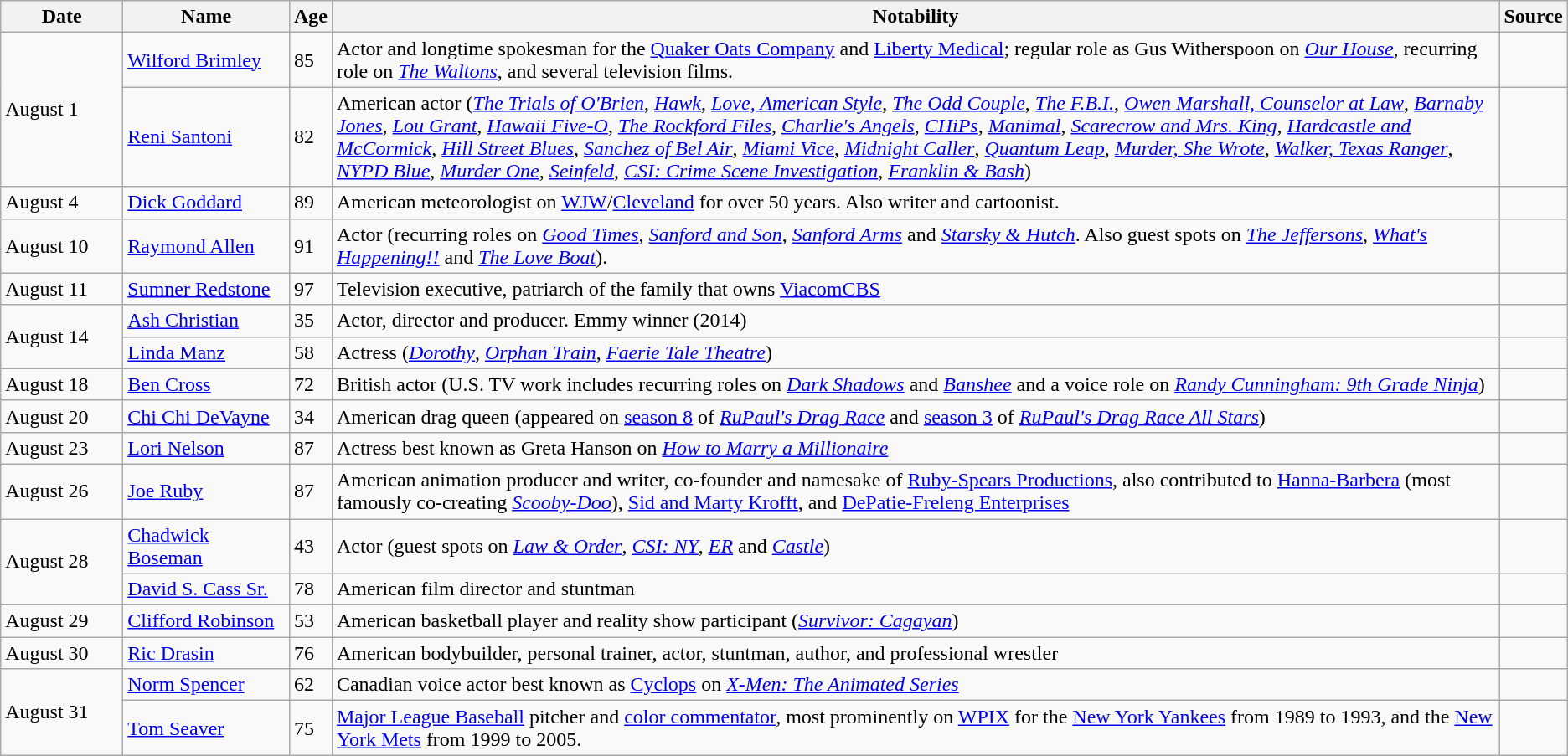<table class="wikitable sortable">
<tr>
<th width=90>Date</th>
<th width=125>Name</th>
<th>Age</th>
<th class="unsortable">Notability</th>
<th class="unsortable">Source</th>
</tr>
<tr>
<td rowspan="2">August 1</td>
<td><a href='#'>Wilford Brimley</a></td>
<td>85</td>
<td>Actor and longtime spokesman for the <a href='#'>Quaker Oats Company</a> and <a href='#'>Liberty Medical</a>; regular role as Gus Witherspoon on <em><a href='#'>Our House</a></em>, recurring role on <em><a href='#'>The Waltons</a></em>, and several television films.</td>
<td></td>
</tr>
<tr>
<td><a href='#'>Reni Santoni</a></td>
<td>82</td>
<td>American actor (<em><a href='#'>The Trials of O'Brien</a></em>, <em><a href='#'>Hawk</a></em>, <em><a href='#'>Love, American Style</a></em>, <em><a href='#'>The Odd Couple</a></em>, <em><a href='#'>The F.B.I.</a></em>, <em><a href='#'>Owen Marshall, Counselor at Law</a></em>, <em><a href='#'>Barnaby Jones</a></em>, <em><a href='#'>Lou Grant</a></em>, <em><a href='#'>Hawaii Five-O</a></em>, <em><a href='#'>The Rockford Files</a></em>, <em><a href='#'>Charlie's Angels</a></em>, <em><a href='#'>CHiPs</a></em>, <em><a href='#'>Manimal</a></em>, <em><a href='#'>Scarecrow and Mrs. King</a></em>, <em><a href='#'>Hardcastle and McCormick</a></em>, <em><a href='#'>Hill Street Blues</a></em>, <em><a href='#'>Sanchez of Bel Air</a></em>, <em><a href='#'>Miami Vice</a></em>, <em><a href='#'>Midnight Caller</a></em>, <em><a href='#'>Quantum Leap</a></em>, <em><a href='#'>Murder, She Wrote</a></em>, <em><a href='#'>Walker, Texas Ranger</a></em>, <em><a href='#'>NYPD Blue</a></em>, <em><a href='#'>Murder One</a></em>, <em><a href='#'>Seinfeld</a></em>, <em><a href='#'>CSI: Crime Scene Investigation</a></em>, <em><a href='#'>Franklin & Bash</a></em>)</td>
<td></td>
</tr>
<tr>
<td>August 4</td>
<td><a href='#'>Dick Goddard</a></td>
<td>89</td>
<td>American meteorologist on <a href='#'>WJW</a>/<a href='#'>Cleveland</a> for over 50 years. Also writer and cartoonist.</td>
<td></td>
</tr>
<tr>
<td>August 10</td>
<td><a href='#'>Raymond Allen</a></td>
<td>91</td>
<td>Actor (recurring roles on <em><a href='#'>Good Times</a></em>, <em><a href='#'>Sanford and Son</a></em>, <em><a href='#'>Sanford Arms</a></em> and <em><a href='#'>Starsky & Hutch</a></em>. Also guest spots on <em><a href='#'>The Jeffersons</a></em>, <em><a href='#'>What's Happening!!</a></em> and <em><a href='#'>The Love Boat</a></em>).</td>
<td></td>
</tr>
<tr>
<td>August 11</td>
<td><a href='#'>Sumner Redstone</a></td>
<td>97</td>
<td>Television executive, patriarch of the family that owns <a href='#'>ViacomCBS</a></td>
<td></td>
</tr>
<tr>
<td rowspan="2">August 14</td>
<td><a href='#'>Ash Christian</a></td>
<td>35</td>
<td>Actor, director and producer. Emmy winner (2014)</td>
<td></td>
</tr>
<tr>
<td><a href='#'>Linda Manz</a></td>
<td>58</td>
<td>Actress (<em><a href='#'>Dorothy</a></em>, <em><a href='#'>Orphan Train</a></em>, <em><a href='#'>Faerie Tale Theatre</a></em>)</td>
<td></td>
</tr>
<tr>
<td>August 18</td>
<td><a href='#'>Ben Cross</a></td>
<td>72</td>
<td>British actor (U.S. TV work includes recurring roles on <em><a href='#'>Dark Shadows</a></em> and <em><a href='#'>Banshee</a></em> and a voice role on <em><a href='#'>Randy Cunningham: 9th Grade Ninja</a></em>)</td>
<td></td>
</tr>
<tr>
<td>August 20</td>
<td><a href='#'>Chi Chi DeVayne</a></td>
<td>34</td>
<td>American drag queen (appeared on <a href='#'>season 8</a> of <em><a href='#'>RuPaul's Drag Race</a></em> and <a href='#'>season 3</a> of <em><a href='#'>RuPaul's Drag Race All Stars</a></em>)</td>
<td></td>
</tr>
<tr>
<td>August 23</td>
<td><a href='#'>Lori Nelson</a></td>
<td>87</td>
<td>Actress best known as Greta Hanson on <em><a href='#'>How to Marry a Millionaire</a></em></td>
<td></td>
</tr>
<tr>
<td>August 26</td>
<td><a href='#'>Joe Ruby</a></td>
<td>87</td>
<td>American animation producer and writer, co-founder and namesake of <a href='#'>Ruby-Spears Productions</a>, also contributed to <a href='#'>Hanna-Barbera</a> (most famously co-creating <em><a href='#'>Scooby-Doo</a></em>), <a href='#'>Sid and Marty Krofft</a>, and <a href='#'>DePatie-Freleng Enterprises</a></td>
<td></td>
</tr>
<tr>
<td rowspan="2">August 28</td>
<td><a href='#'>Chadwick Boseman</a></td>
<td>43</td>
<td>Actor (guest spots on <em><a href='#'>Law & Order</a></em>, <em><a href='#'>CSI: NY</a></em>, <em><a href='#'>ER</a></em> and <em><a href='#'>Castle</a></em>)</td>
<td></td>
</tr>
<tr>
<td><a href='#'>David S. Cass Sr.</a></td>
<td>78</td>
<td>American film director and stuntman</td>
<td></td>
</tr>
<tr>
<td>August 29</td>
<td><a href='#'>Clifford Robinson</a></td>
<td>53</td>
<td>American basketball player and reality show participant (<em><a href='#'>Survivor: Cagayan</a></em>)</td>
<td></td>
</tr>
<tr>
<td>August 30</td>
<td><a href='#'>Ric Drasin</a></td>
<td>76</td>
<td>American bodybuilder, personal trainer, actor, stuntman, author, and professional wrestler</td>
<td></td>
</tr>
<tr>
<td rowspan=2>August 31</td>
<td><a href='#'>Norm Spencer</a></td>
<td>62</td>
<td>Canadian voice actor best known as <a href='#'>Cyclops</a> on <em><a href='#'>X-Men: The Animated Series</a></em></td>
<td></td>
</tr>
<tr>
<td><a href='#'>Tom Seaver</a></td>
<td>75</td>
<td><a href='#'>Major League Baseball</a> pitcher and <a href='#'>color commentator</a>, most prominently on <a href='#'>WPIX</a> for the <a href='#'>New York Yankees</a> from 1989 to 1993, and the <a href='#'>New York Mets</a> from 1999 to 2005.</td>
<td></td>
</tr>
</table>
